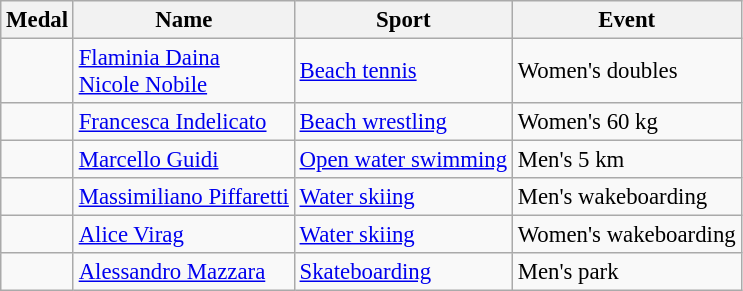<table class="wikitable sortable" style="font-size: 95%;">
<tr>
<th>Medal</th>
<th>Name</th>
<th>Sport</th>
<th>Event</th>
</tr>
<tr>
<td></td>
<td><a href='#'>Flaminia Daina</a><br><a href='#'>Nicole Nobile</a></td>
<td><a href='#'>Beach tennis</a></td>
<td>Women's doubles</td>
</tr>
<tr>
<td></td>
<td><a href='#'>Francesca Indelicato</a></td>
<td><a href='#'>Beach wrestling</a></td>
<td>Women's 60 kg</td>
</tr>
<tr>
<td></td>
<td><a href='#'>Marcello Guidi</a></td>
<td><a href='#'>Open water swimming</a></td>
<td>Men's 5 km</td>
</tr>
<tr>
<td></td>
<td><a href='#'>Massimiliano Piffaretti</a></td>
<td><a href='#'>Water skiing</a></td>
<td>Men's wakeboarding</td>
</tr>
<tr>
<td></td>
<td><a href='#'>Alice Virag</a></td>
<td><a href='#'>Water skiing</a></td>
<td>Women's wakeboarding</td>
</tr>
<tr>
<td></td>
<td><a href='#'>Alessandro Mazzara</a></td>
<td><a href='#'>Skateboarding</a></td>
<td>Men's park</td>
</tr>
</table>
